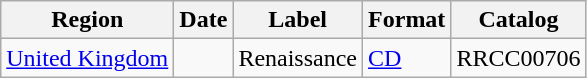<table class="wikitable">
<tr>
<th>Region</th>
<th>Date</th>
<th>Label</th>
<th>Format</th>
<th>Catalog</th>
</tr>
<tr>
<td><a href='#'>United Kingdom</a></td>
<td></td>
<td>Renaissance</td>
<td><a href='#'>CD</a></td>
<td>RRCC00706</td>
</tr>
</table>
